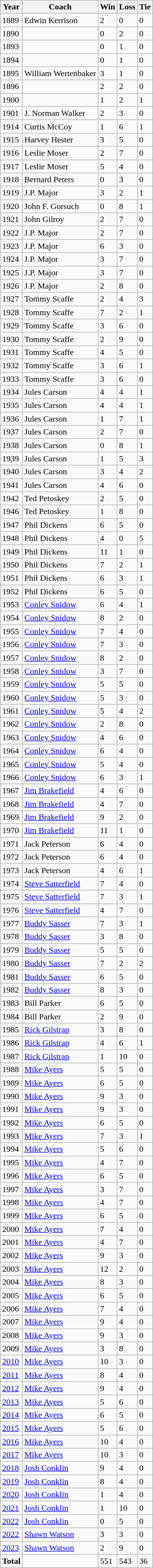<table class="wikitable">
<tr>
<th>Year</th>
<th>Coach</th>
<th>Win</th>
<th>Loss</th>
<th>Tie</th>
</tr>
<tr>
<td>1889</td>
<td>Edwin Kerrison</td>
<td>2</td>
<td>0</td>
<td>0</td>
</tr>
<tr>
<td>1890</td>
<td></td>
<td>0</td>
<td>2</td>
<td>0</td>
</tr>
<tr>
<td>1893</td>
<td></td>
<td>0</td>
<td>1</td>
<td>0</td>
</tr>
<tr>
<td>1894</td>
<td></td>
<td>0</td>
<td>1</td>
<td>0</td>
</tr>
<tr>
<td>1895</td>
<td>William Wertenbaker</td>
<td>3</td>
<td>1</td>
<td>0</td>
</tr>
<tr>
<td>1896</td>
<td></td>
<td>2</td>
<td>2</td>
<td>0</td>
</tr>
<tr>
<td>1900</td>
<td></td>
<td>1</td>
<td>2</td>
<td>1</td>
</tr>
<tr>
<td>1901</td>
<td>J. Norman Walker</td>
<td>2</td>
<td>3</td>
<td>0</td>
</tr>
<tr>
<td>1914</td>
<td>Curtis McCoy</td>
<td>1</td>
<td>6</td>
<td>1</td>
</tr>
<tr>
<td>1915</td>
<td>Harvey Hester</td>
<td>3</td>
<td>5</td>
<td>0</td>
</tr>
<tr>
<td>1916</td>
<td>Leslie Moser</td>
<td>2</td>
<td>7</td>
<td>0</td>
</tr>
<tr>
<td>1917</td>
<td>Leslie Moser</td>
<td>5</td>
<td>4</td>
<td>0</td>
</tr>
<tr>
<td>1918</td>
<td>Bernard Peters</td>
<td>0</td>
<td>3</td>
<td>0</td>
</tr>
<tr>
<td>1919</td>
<td>J.P. Major</td>
<td>3</td>
<td>2</td>
<td>1</td>
</tr>
<tr>
<td>1920</td>
<td>John F. Gorsuch</td>
<td>0</td>
<td>8</td>
<td>1</td>
</tr>
<tr>
<td>1921</td>
<td>John Gilroy</td>
<td>2</td>
<td>7</td>
<td>0</td>
</tr>
<tr>
<td>1922</td>
<td>J.P. Major</td>
<td>2</td>
<td>7</td>
<td>0</td>
</tr>
<tr>
<td>1923</td>
<td>J.P. Major</td>
<td>6</td>
<td>3</td>
<td>0</td>
</tr>
<tr>
<td>1924</td>
<td>J.P. Major</td>
<td>3</td>
<td>7</td>
<td>0</td>
</tr>
<tr>
<td>1925</td>
<td>J.P. Major</td>
<td>3</td>
<td>7</td>
<td>0</td>
</tr>
<tr>
<td>1926</td>
<td>J.P. Major</td>
<td>2</td>
<td>8</td>
<td>0</td>
</tr>
<tr>
<td>1927</td>
<td>Tommy Scaffe</td>
<td>2</td>
<td>4</td>
<td>3</td>
</tr>
<tr>
<td>1928</td>
<td>Tommy Scaffe</td>
<td>7</td>
<td>2</td>
<td>1</td>
</tr>
<tr>
<td>1929</td>
<td>Tommy Scaffe</td>
<td>3</td>
<td>6</td>
<td>0</td>
</tr>
<tr>
<td>1930</td>
<td>Tommy Scaffe</td>
<td>2</td>
<td>9</td>
<td>0</td>
</tr>
<tr>
<td>1931</td>
<td>Tommy Scaffe</td>
<td>4</td>
<td>5</td>
<td>0</td>
</tr>
<tr>
<td>1932</td>
<td>Tommy Scaffe</td>
<td>3</td>
<td>6</td>
<td>1</td>
</tr>
<tr>
<td>1933</td>
<td>Tommy Scaffe</td>
<td>3</td>
<td>6</td>
<td>0</td>
</tr>
<tr>
<td>1934</td>
<td>Jules Carson</td>
<td>4</td>
<td>4</td>
<td>1</td>
</tr>
<tr>
<td>1935</td>
<td>Jules Carson</td>
<td>4</td>
<td>4</td>
<td>1</td>
</tr>
<tr>
<td>1936</td>
<td>Jules Carson</td>
<td>1</td>
<td>7</td>
<td>1</td>
</tr>
<tr>
<td>1937</td>
<td>Jules Carson</td>
<td>2</td>
<td>7</td>
<td>0</td>
</tr>
<tr>
<td>1938</td>
<td>Jules Carson</td>
<td>0</td>
<td>8</td>
<td>1</td>
</tr>
<tr>
<td>1939</td>
<td>Jules Carson</td>
<td>1</td>
<td>5</td>
<td>3</td>
</tr>
<tr>
<td>1940</td>
<td>Jules Carson</td>
<td>3</td>
<td>4</td>
<td>2</td>
</tr>
<tr>
<td>1941</td>
<td>Jules Carson</td>
<td>4</td>
<td>6</td>
<td>0</td>
</tr>
<tr>
<td>1942</td>
<td>Ted Petoskey</td>
<td>2</td>
<td>5</td>
<td>0</td>
</tr>
<tr>
<td>1946</td>
<td>Ted Petoskey</td>
<td>1</td>
<td>8</td>
<td>0</td>
</tr>
<tr>
<td>1947</td>
<td>Phil Dickens</td>
<td>6</td>
<td>5</td>
<td>0</td>
</tr>
<tr>
<td>1948</td>
<td>Phil Dickens</td>
<td>4</td>
<td>0</td>
<td>5</td>
</tr>
<tr>
<td>1949</td>
<td>Phil Dickens</td>
<td>11</td>
<td>1</td>
<td>0</td>
</tr>
<tr>
<td>1950</td>
<td>Phil Dickens</td>
<td>7</td>
<td>2</td>
<td>1</td>
</tr>
<tr>
<td>1951</td>
<td>Phil Dickens</td>
<td>6</td>
<td>3</td>
<td>1</td>
</tr>
<tr>
<td>1952</td>
<td>Phil Dickens</td>
<td>6</td>
<td>5</td>
<td>0</td>
</tr>
<tr>
<td>1953</td>
<td><a href='#'>Conley Snidow</a></td>
<td>6</td>
<td>4</td>
<td>1</td>
</tr>
<tr>
<td>1954</td>
<td><a href='#'>Conley Snidow</a></td>
<td>8</td>
<td>2</td>
<td>0</td>
</tr>
<tr>
<td>1955</td>
<td><a href='#'>Conley Snidow</a></td>
<td>7</td>
<td>4</td>
<td>0</td>
</tr>
<tr>
<td>1956</td>
<td><a href='#'>Conley Snidow</a></td>
<td>7</td>
<td>3</td>
<td>0</td>
</tr>
<tr>
<td>1957</td>
<td><a href='#'>Conley Snidow</a></td>
<td>8</td>
<td>2</td>
<td>0</td>
</tr>
<tr>
<td>1958</td>
<td><a href='#'>Conley Snidow</a></td>
<td>3</td>
<td>7</td>
<td>0</td>
</tr>
<tr>
<td>1959</td>
<td><a href='#'>Conley Snidow</a></td>
<td>5</td>
<td>5</td>
<td>0</td>
</tr>
<tr>
<td>1960</td>
<td><a href='#'>Conley Snidow</a></td>
<td>5</td>
<td>3</td>
<td>0</td>
</tr>
<tr>
<td>1961</td>
<td><a href='#'>Conley Snidow</a></td>
<td>5</td>
<td>4</td>
<td>2</td>
</tr>
<tr>
<td>1962</td>
<td><a href='#'>Conley Snidow</a></td>
<td>2</td>
<td>8</td>
<td>0</td>
</tr>
<tr>
<td>1963</td>
<td><a href='#'>Conley Snidow</a></td>
<td>4</td>
<td>6</td>
<td>0</td>
</tr>
<tr>
<td>1964</td>
<td><a href='#'>Conley Snidow</a></td>
<td>6</td>
<td>4</td>
<td>0</td>
</tr>
<tr>
<td>1965</td>
<td><a href='#'>Conley Snidow</a></td>
<td>5</td>
<td>4</td>
<td>0</td>
</tr>
<tr>
<td>1966</td>
<td><a href='#'>Conley Snidow</a></td>
<td>6</td>
<td>3</td>
<td>1</td>
</tr>
<tr>
<td>1967</td>
<td><a href='#'>Jim Brakefield</a></td>
<td>4</td>
<td>6</td>
<td>0</td>
</tr>
<tr>
<td>1968</td>
<td><a href='#'>Jim Brakefield</a></td>
<td>4</td>
<td>7</td>
<td>0</td>
</tr>
<tr>
<td>1969</td>
<td><a href='#'>Jim Brakefield</a></td>
<td>9</td>
<td>2</td>
<td>0</td>
</tr>
<tr>
<td>1970</td>
<td><a href='#'>Jim Brakefield</a></td>
<td>11</td>
<td>1</td>
<td>0</td>
</tr>
<tr>
<td>1971</td>
<td>Jack Peterson</td>
<td>6</td>
<td>4</td>
<td>0</td>
</tr>
<tr>
<td>1972</td>
<td>Jack Peterson</td>
<td>6</td>
<td>4</td>
<td>0</td>
</tr>
<tr>
<td>1973</td>
<td>Jack Peterson</td>
<td>4</td>
<td>6</td>
<td>1</td>
</tr>
<tr>
<td>1974</td>
<td><a href='#'>Steve Satterfield</a></td>
<td>7</td>
<td>4</td>
<td>0</td>
</tr>
<tr>
<td>1975</td>
<td><a href='#'>Steve Satterfield</a></td>
<td>7</td>
<td>3</td>
<td>1</td>
</tr>
<tr>
<td>1976</td>
<td><a href='#'>Steve Satterfield</a></td>
<td>4</td>
<td>7</td>
<td>0</td>
</tr>
<tr>
<td>1977</td>
<td><a href='#'>Buddy Sasser</a></td>
<td>7</td>
<td>3</td>
<td>1</td>
</tr>
<tr>
<td>1978</td>
<td><a href='#'>Buddy Sasser</a></td>
<td>3</td>
<td>8</td>
<td>0</td>
</tr>
<tr>
<td>1979</td>
<td><a href='#'>Buddy Sasser</a></td>
<td>5</td>
<td>5</td>
<td>0</td>
</tr>
<tr>
<td>1980</td>
<td><a href='#'>Buddy Sasser</a></td>
<td>7</td>
<td>2</td>
<td>2</td>
</tr>
<tr>
<td>1981</td>
<td><a href='#'>Buddy Sasser</a></td>
<td>6</td>
<td>5</td>
<td>0</td>
</tr>
<tr>
<td>1982</td>
<td><a href='#'>Buddy Sasser</a></td>
<td>8</td>
<td>3</td>
<td>0</td>
</tr>
<tr>
<td>1983</td>
<td>Bill Parker</td>
<td>6</td>
<td>5</td>
<td>0</td>
</tr>
<tr>
<td>1984</td>
<td>Bill Parker</td>
<td>2</td>
<td>9</td>
<td>0</td>
</tr>
<tr>
<td>1985</td>
<td><a href='#'>Rick Gilstrap</a></td>
<td>3</td>
<td>8</td>
<td>0</td>
</tr>
<tr>
<td>1986</td>
<td><a href='#'>Rick Gilstrap</a></td>
<td>4</td>
<td>6</td>
<td>1</td>
</tr>
<tr>
<td>1987</td>
<td><a href='#'>Rick Gilstrap</a></td>
<td>1</td>
<td>10</td>
<td>0</td>
</tr>
<tr>
<td>1988</td>
<td><a href='#'>Mike Ayers</a></td>
<td>5</td>
<td>5</td>
<td>0</td>
</tr>
<tr>
<td>1989</td>
<td><a href='#'>Mike Ayers</a></td>
<td>6</td>
<td>5</td>
<td>0</td>
</tr>
<tr>
<td>1990</td>
<td><a href='#'>Mike Ayers</a></td>
<td>9</td>
<td>3</td>
<td>0</td>
</tr>
<tr>
<td>1991</td>
<td><a href='#'>Mike Ayers</a></td>
<td>9</td>
<td>3</td>
<td>0</td>
</tr>
<tr>
<td>1992</td>
<td><a href='#'>Mike Ayers</a></td>
<td>6</td>
<td>5</td>
<td>0</td>
</tr>
<tr>
<td>1993</td>
<td><a href='#'>Mike Ayers</a></td>
<td>7</td>
<td>3</td>
<td>1</td>
</tr>
<tr>
<td>1994</td>
<td><a href='#'>Mike Ayers</a></td>
<td>5</td>
<td>6</td>
<td>0</td>
</tr>
<tr>
<td>1995</td>
<td><a href='#'>Mike Ayers</a></td>
<td>4</td>
<td>7</td>
<td>0</td>
</tr>
<tr>
<td>1996</td>
<td><a href='#'>Mike Ayers</a></td>
<td>6</td>
<td>5</td>
<td>0</td>
</tr>
<tr>
<td>1997</td>
<td><a href='#'>Mike Ayers</a></td>
<td>3</td>
<td>7</td>
<td>0</td>
</tr>
<tr>
<td>1998</td>
<td><a href='#'>Mike Ayers</a></td>
<td>4</td>
<td>7</td>
<td>0</td>
</tr>
<tr>
<td>1999</td>
<td><a href='#'>Mike Ayers</a></td>
<td>6</td>
<td>5</td>
<td>0</td>
</tr>
<tr>
<td>2000</td>
<td><a href='#'>Mike Ayers</a></td>
<td>7</td>
<td>4</td>
<td>0</td>
</tr>
<tr>
<td>2001</td>
<td><a href='#'>Mike Ayers</a></td>
<td>4</td>
<td>7</td>
<td>0</td>
</tr>
<tr>
<td>2002</td>
<td><a href='#'>Mike Ayers</a></td>
<td>9</td>
<td>3</td>
<td>0</td>
</tr>
<tr>
<td>2003</td>
<td><a href='#'>Mike Ayers</a></td>
<td>12</td>
<td>2</td>
<td>0</td>
</tr>
<tr>
<td>2004</td>
<td><a href='#'>Mike Ayers</a></td>
<td>8</td>
<td>3</td>
<td>0</td>
</tr>
<tr>
<td>2005</td>
<td><a href='#'>Mike Ayers</a></td>
<td>6</td>
<td>5</td>
<td>0</td>
</tr>
<tr>
<td>2006</td>
<td><a href='#'>Mike Ayers</a></td>
<td>7</td>
<td>4</td>
<td>0</td>
</tr>
<tr>
<td>2007</td>
<td><a href='#'>Mike Ayers</a></td>
<td>9</td>
<td>4</td>
<td>0</td>
</tr>
<tr>
<td>2008</td>
<td><a href='#'>Mike Ayers</a></td>
<td>9</td>
<td>3</td>
<td>0</td>
</tr>
<tr>
<td>2009</td>
<td><a href='#'>Mike Ayers</a></td>
<td>3</td>
<td>8</td>
<td>0</td>
</tr>
<tr>
<td><a href='#'>2010</a></td>
<td><a href='#'>Mike Ayers</a></td>
<td>10</td>
<td>3</td>
<td>0</td>
</tr>
<tr>
<td><a href='#'>2011</a></td>
<td><a href='#'>Mike Ayers</a></td>
<td>8</td>
<td>4</td>
<td>0</td>
</tr>
<tr>
<td><a href='#'>2012</a></td>
<td><a href='#'>Mike Ayers</a></td>
<td>9</td>
<td>4</td>
<td>0</td>
</tr>
<tr>
<td><a href='#'>2013</a></td>
<td><a href='#'>Mike Ayers</a></td>
<td>5</td>
<td>6</td>
<td>0</td>
</tr>
<tr>
<td><a href='#'>2014</a></td>
<td><a href='#'>Mike Ayers</a></td>
<td>6</td>
<td>5</td>
<td>0</td>
</tr>
<tr>
<td><a href='#'>2015</a></td>
<td><a href='#'>Mike Ayers</a></td>
<td>5</td>
<td>6</td>
<td>0</td>
</tr>
<tr>
<td><a href='#'>2016</a></td>
<td><a href='#'>Mike Ayers</a></td>
<td>10</td>
<td>4</td>
<td>0</td>
</tr>
<tr>
<td><a href='#'>2017</a></td>
<td><a href='#'>Mike Ayers</a></td>
<td>10</td>
<td>3</td>
<td>0</td>
</tr>
<tr>
<td><a href='#'>2018</a></td>
<td><a href='#'>Josh Conklin</a></td>
<td>9</td>
<td>4</td>
<td>0</td>
</tr>
<tr>
<td><a href='#'>2019</a></td>
<td><a href='#'>Josh Conklin</a></td>
<td>8</td>
<td>4</td>
<td>0</td>
</tr>
<tr>
<td><a href='#'>2020</a></td>
<td><a href='#'>Josh Conklin</a></td>
<td>1</td>
<td>4</td>
<td>0</td>
</tr>
<tr>
<td><a href='#'>2021</a></td>
<td><a href='#'>Josh Conklin</a></td>
<td>1</td>
<td>10</td>
<td>0</td>
</tr>
<tr>
<td><a href='#'>2022</a></td>
<td><a href='#'>Josh Conklin</a></td>
<td>0</td>
<td>5</td>
<td>0</td>
</tr>
<tr>
<td><a href='#'>2022</a></td>
<td><a href='#'>Shawn Watson</a></td>
<td>3</td>
<td>3</td>
<td>0</td>
</tr>
<tr>
<td><a href='#'>2023</a></td>
<td><a href='#'>Shawn Watson</a></td>
<td>2</td>
<td>9</td>
<td>0</td>
</tr>
<tr>
<td><strong>Total</strong></td>
<td></td>
<td>551</td>
<td>543</td>
<td>36</td>
</tr>
</table>
